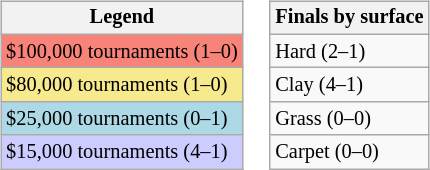<table>
<tr valign=top>
<td><br><table class="wikitable" style="font-size:85%;">
<tr>
<th>Legend</th>
</tr>
<tr style="background:#f88379;">
<td>$100,000 tournaments (1–0)</td>
</tr>
<tr style="background:#f7e98e;">
<td>$80,000 tournaments (1–0)</td>
</tr>
<tr style="background:lightblue;">
<td>$25,000 tournaments (0–1)</td>
</tr>
<tr style="background:#ccf;">
<td>$15,000 tournaments (4–1)</td>
</tr>
</table>
</td>
<td><br><table class="wikitable" style="font-size:85%;">
<tr>
<th>Finals by surface</th>
</tr>
<tr>
<td>Hard (2–1)</td>
</tr>
<tr>
<td>Clay (4–1)</td>
</tr>
<tr>
<td>Grass (0–0)</td>
</tr>
<tr>
<td>Carpet (0–0)</td>
</tr>
</table>
</td>
</tr>
</table>
